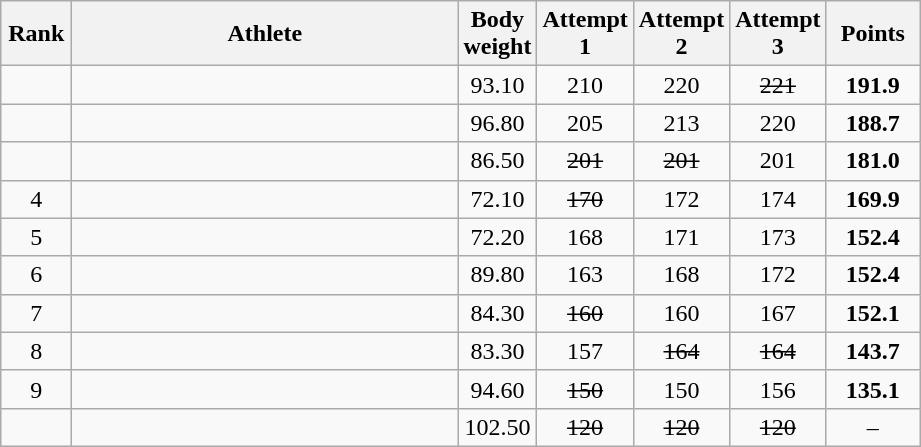<table class = "wikitable" style="text-align:center;">
<tr>
<th width=40>Rank</th>
<th width=250>Athlete</th>
<th>Body<br>weight</th>
<th width=40>Attempt 1</th>
<th width=40>Attempt 2</th>
<th width=40>Attempt 3</th>
<th width=55>Points</th>
</tr>
<tr>
<td></td>
<td align=left></td>
<td>93.10</td>
<td>210</td>
<td>220</td>
<td><s>221</s></td>
<td><strong>191.9</strong></td>
</tr>
<tr>
<td></td>
<td align=left></td>
<td>96.80</td>
<td>205</td>
<td>213</td>
<td>220</td>
<td><strong>188.7</strong></td>
</tr>
<tr>
<td></td>
<td align=left></td>
<td>86.50</td>
<td><s>201</s></td>
<td><s>201</s></td>
<td>201</td>
<td><strong>181.0</strong></td>
</tr>
<tr>
<td>4</td>
<td align=left></td>
<td>72.10</td>
<td><s>170</s></td>
<td>172</td>
<td>174</td>
<td><strong>169.9</strong></td>
</tr>
<tr>
<td>5</td>
<td align=left></td>
<td>72.20</td>
<td>168</td>
<td>171</td>
<td>173</td>
<td><strong>152.4</strong></td>
</tr>
<tr>
<td>6</td>
<td align=left></td>
<td>89.80</td>
<td>163</td>
<td>168</td>
<td>172</td>
<td><strong>152.4</strong></td>
</tr>
<tr>
<td>7</td>
<td align=left></td>
<td>84.30</td>
<td><s>160</s></td>
<td>160</td>
<td>167</td>
<td><strong>152.1</strong></td>
</tr>
<tr>
<td>8</td>
<td align=left></td>
<td>83.30</td>
<td>157</td>
<td><s>164</s></td>
<td><s>164</s></td>
<td><strong>143.7</strong></td>
</tr>
<tr>
<td>9</td>
<td align=left></td>
<td>94.60</td>
<td><s>150</s></td>
<td>150</td>
<td>156</td>
<td><strong>135.1</strong></td>
</tr>
<tr>
<td></td>
<td align="left"></td>
<td>102.50</td>
<td><s>120</s></td>
<td><s>120</s></td>
<td><s>120</s></td>
<td>–</td>
</tr>
</table>
